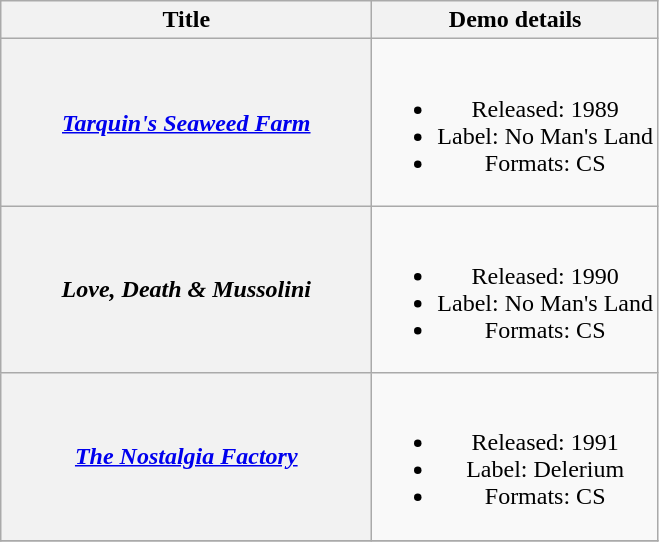<table class="wikitable plainrowheaders" style="text-align:center;">
<tr>
<th scope="col" style="width:15em;">Title</th>
<th scope="col">Demo details</th>
</tr>
<tr>
<th scope="row"><em><a href='#'>Tarquin's Seaweed Farm</a></em></th>
<td><br><ul><li>Released: 1989</li><li>Label: No Man's Land</li><li>Formats: CS</li></ul></td>
</tr>
<tr>
<th scope="row"><em>Love, Death & Mussolini</em></th>
<td><br><ul><li>Released: 1990</li><li>Label: No Man's Land</li><li>Formats: CS</li></ul></td>
</tr>
<tr>
<th scope="row"><em><a href='#'>The Nostalgia Factory</a></em></th>
<td><br><ul><li>Released: 1991</li><li>Label: Delerium</li><li>Formats: CS</li></ul></td>
</tr>
<tr>
</tr>
</table>
